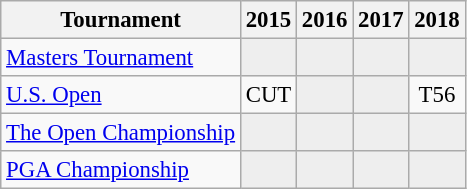<table class="wikitable" style="font-size:95%;text-align:center;">
<tr>
<th>Tournament</th>
<th>2015</th>
<th>2016</th>
<th>2017</th>
<th>2018</th>
</tr>
<tr>
<td align=left><a href='#'>Masters Tournament</a></td>
<td style="background:#eeeeee;"></td>
<td style="background:#eeeeee;"></td>
<td style="background:#eeeeee;"></td>
<td style="background:#eeeeee;"></td>
</tr>
<tr>
<td align=left><a href='#'>U.S. Open</a></td>
<td>CUT</td>
<td style="background:#eeeeee;"></td>
<td style="background:#eeeeee;"></td>
<td>T56</td>
</tr>
<tr>
<td align=left><a href='#'>The Open Championship</a></td>
<td style="background:#eeeeee;"></td>
<td style="background:#eeeeee;"></td>
<td style="background:#eeeeee;"></td>
<td style="background:#eeeeee;"></td>
</tr>
<tr>
<td align=left><a href='#'>PGA Championship</a></td>
<td style="background:#eeeeee;"></td>
<td style="background:#eeeeee;"></td>
<td style="background:#eeeeee;"></td>
<td style="background:#eeeeee;"></td>
</tr>
</table>
